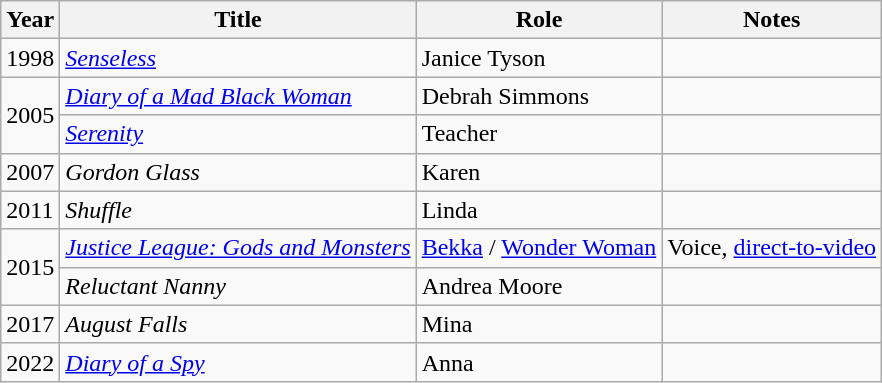<table class="wikitable sortable">
<tr>
<th>Year</th>
<th>Title</th>
<th>Role</th>
<th class="unsortable">Notes</th>
</tr>
<tr>
<td>1998</td>
<td><em><a href='#'>Senseless</a></em></td>
<td>Janice Tyson</td>
<td></td>
</tr>
<tr>
<td rowspan=2>2005</td>
<td><em><a href='#'>Diary of a Mad Black Woman</a></em></td>
<td>Debrah Simmons</td>
<td></td>
</tr>
<tr>
<td><em><a href='#'>Serenity</a></em></td>
<td>Teacher</td>
<td></td>
</tr>
<tr>
<td>2007</td>
<td><em>Gordon Glass</em></td>
<td>Karen</td>
<td></td>
</tr>
<tr>
<td>2011</td>
<td><em>Shuffle</em></td>
<td>Linda</td>
<td></td>
</tr>
<tr>
<td rowspan=2>2015</td>
<td><em><a href='#'>Justice League: Gods and Monsters</a></em></td>
<td><a href='#'>Bekka</a> / <a href='#'>Wonder Woman</a></td>
<td>Voice, <a href='#'>direct-to-video</a></td>
</tr>
<tr>
<td><em>Reluctant Nanny</em></td>
<td>Andrea Moore</td>
<td></td>
</tr>
<tr>
<td>2017</td>
<td><em>August Falls</em></td>
<td>Mina</td>
<td></td>
</tr>
<tr>
<td>2022</td>
<td><em><a href='#'>Diary of a Spy</a></em></td>
<td>Anna</td>
<td></td>
</tr>
</table>
